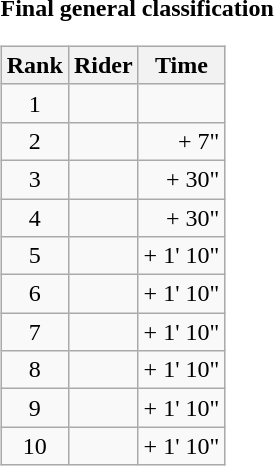<table>
<tr>
<td><strong>Final general classification</strong><br><table class="wikitable">
<tr>
<th scope="col">Rank</th>
<th scope="col">Rider</th>
<th scope="col">Time</th>
</tr>
<tr>
<td style="text-align:center;">1</td>
<td></td>
<td style="text-align:right;"></td>
</tr>
<tr>
<td style="text-align:center;">2</td>
<td></td>
<td style="text-align:right;">+ 7"</td>
</tr>
<tr>
<td style="text-align:center;">3</td>
<td></td>
<td style="text-align:right;">+ 30"</td>
</tr>
<tr>
<td style="text-align:center;">4</td>
<td></td>
<td style="text-align:right;">+ 30"</td>
</tr>
<tr>
<td style="text-align:center;">5</td>
<td></td>
<td style="text-align:right;">+ 1' 10"</td>
</tr>
<tr>
<td style="text-align:center;">6</td>
<td></td>
<td style="text-align:right;">+ 1' 10"</td>
</tr>
<tr>
<td style="text-align:center;">7</td>
<td></td>
<td style="text-align:right;">+ 1' 10"</td>
</tr>
<tr>
<td style="text-align:center;">8</td>
<td></td>
<td style="text-align:right;">+ 1' 10"</td>
</tr>
<tr>
<td style="text-align:center;">9</td>
<td></td>
<td style="text-align:right;">+ 1' 10"</td>
</tr>
<tr>
<td style="text-align:center;">10</td>
<td></td>
<td style="text-align:right;">+ 1' 10"</td>
</tr>
</table>
</td>
</tr>
</table>
